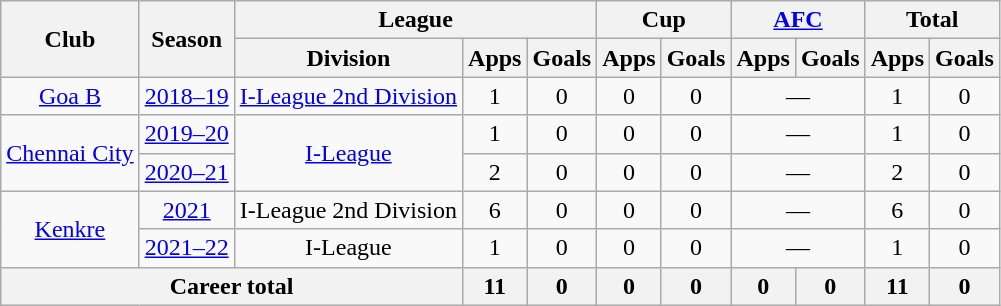<table class=wikitable style=text-align:center>
<tr>
<th rowspan=2>Club</th>
<th rowspan=2>Season</th>
<th colspan=3>League</th>
<th colspan=2>Cup</th>
<th colspan=2><a href='#'>AFC</a></th>
<th colspan=2>Total</th>
</tr>
<tr>
<th>Division</th>
<th>Apps</th>
<th>Goals</th>
<th>Apps</th>
<th>Goals</th>
<th>Apps</th>
<th>Goals</th>
<th>Apps</th>
<th>Goals</th>
</tr>
<tr>
<td rowspan="1"><a href='#'>Goa B</a></td>
<td><a href='#'>2018–19</a></td>
<td rowspan="1"><a href='#'>I-League 2nd Division</a></td>
<td>1</td>
<td>0</td>
<td>0</td>
<td>0</td>
<td colspan="2">—</td>
<td>1</td>
<td>0</td>
</tr>
<tr>
<td rowspan="2"><a href='#'>Chennai City</a></td>
<td><a href='#'>2019–20</a></td>
<td rowspan="2"><a href='#'>I-League</a></td>
<td>1</td>
<td>0</td>
<td>0</td>
<td>0</td>
<td colspan="2">—</td>
<td>1</td>
<td>0</td>
</tr>
<tr>
<td><a href='#'>2020–21</a></td>
<td>2</td>
<td>0</td>
<td>0</td>
<td>0</td>
<td colspan="2">—</td>
<td>2</td>
<td>0</td>
</tr>
<tr>
<td rowspan="2"><a href='#'>Kenkre</a></td>
<td><a href='#'>2021</a></td>
<td rowspan="1">I-League 2nd Division</td>
<td>6</td>
<td>0</td>
<td>0</td>
<td>0</td>
<td colspan="2">—</td>
<td>6</td>
<td>0</td>
</tr>
<tr>
<td><a href='#'>2021–22</a></td>
<td rowspan="1">I-League</td>
<td>1</td>
<td>0</td>
<td>0</td>
<td>0</td>
<td colspan="2">—</td>
<td>1</td>
<td>0</td>
</tr>
<tr>
<th colspan="3">Career total</th>
<th>11</th>
<th>0</th>
<th>0</th>
<th>0</th>
<th>0</th>
<th>0</th>
<th>11</th>
<th>0</th>
</tr>
</table>
